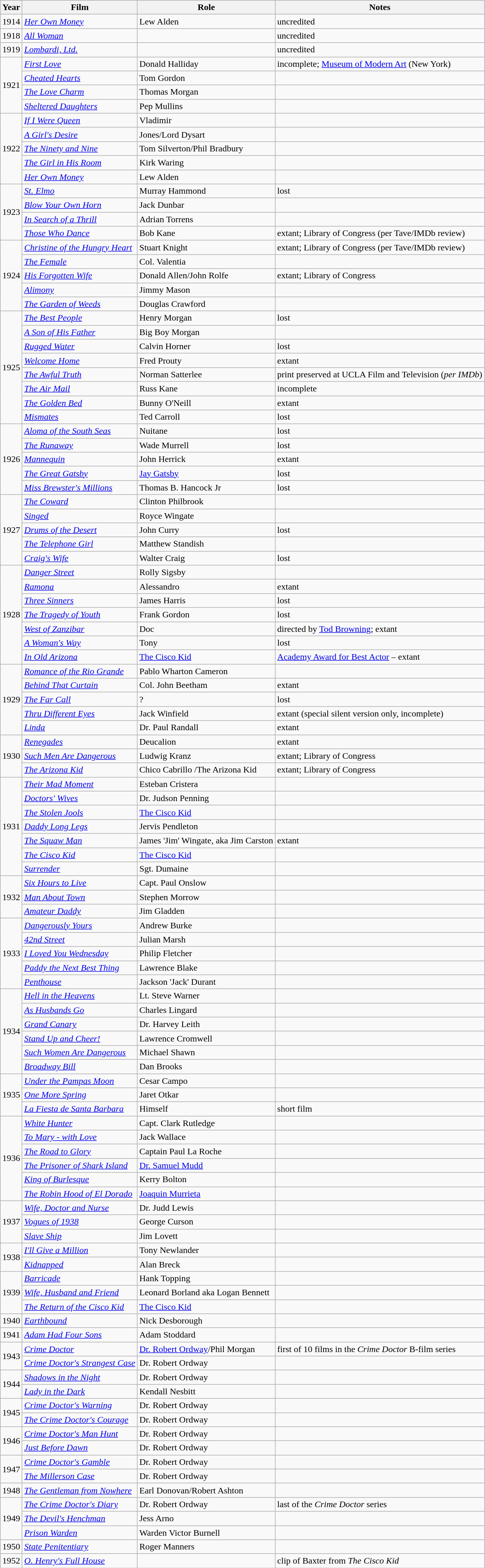<table class=wikitable>
<tr>
<th>Year</th>
<th>Film</th>
<th>Role</th>
<th>Notes</th>
</tr>
<tr>
<td>1914</td>
<td><em><a href='#'>Her Own Money</a></em></td>
<td>Lew Alden</td>
<td>uncredited</td>
</tr>
<tr>
<td>1918</td>
<td><em><a href='#'>All Woman</a></em></td>
<td></td>
<td>uncredited</td>
</tr>
<tr>
<td>1919</td>
<td><em><a href='#'>Lombardi, Ltd.</a></em></td>
<td></td>
<td>uncredited</td>
</tr>
<tr>
<td rowspan=4>1921</td>
<td><em><a href='#'>First Love</a></em></td>
<td>Donald Halliday</td>
<td>incomplete; <a href='#'>Museum of Modern Art</a> (New York)</td>
</tr>
<tr>
<td><em><a href='#'>Cheated Hearts</a></em></td>
<td>Tom Gordon</td>
<td></td>
</tr>
<tr>
<td><em><a href='#'>The Love Charm</a></em></td>
<td>Thomas Morgan</td>
<td></td>
</tr>
<tr>
<td><em><a href='#'>Sheltered Daughters</a></em></td>
<td>Pep Mullins</td>
<td></td>
</tr>
<tr>
<td rowspan=5>1922</td>
<td><em><a href='#'>If I Were Queen</a></em></td>
<td>Vladimir</td>
<td></td>
</tr>
<tr>
<td><em><a href='#'>A Girl's Desire</a></em></td>
<td>Jones/Lord Dysart</td>
<td></td>
</tr>
<tr>
<td><em><a href='#'>The Ninety and Nine</a></em></td>
<td>Tom Silverton/Phil Bradbury</td>
<td></td>
</tr>
<tr>
<td><em><a href='#'>The Girl in His Room</a></em></td>
<td>Kirk Waring</td>
<td></td>
</tr>
<tr>
<td><em><a href='#'>Her Own Money</a></em></td>
<td>Lew Alden</td>
<td></td>
</tr>
<tr>
<td rowspan=4>1923</td>
<td><em><a href='#'>St. Elmo</a></em></td>
<td>Murray Hammond</td>
<td>lost</td>
</tr>
<tr>
<td><em><a href='#'>Blow Your Own Horn</a></em></td>
<td>Jack Dunbar</td>
<td></td>
</tr>
<tr>
<td><em><a href='#'>In Search of a Thrill</a></em></td>
<td>Adrian Torrens</td>
<td></td>
</tr>
<tr>
<td><em><a href='#'>Those Who Dance</a></em></td>
<td>Bob Kane</td>
<td>extant; Library of Congress (per Tave/IMDb review)</td>
</tr>
<tr>
<td rowspan=5>1924</td>
<td><em><a href='#'>Christine of the Hungry Heart</a></em></td>
<td>Stuart Knight</td>
<td>extant; Library of Congress (per Tave/IMDb review)</td>
</tr>
<tr>
<td><em><a href='#'>The Female</a></em></td>
<td>Col. Valentia</td>
<td></td>
</tr>
<tr>
<td><em><a href='#'>His Forgotten Wife</a></em></td>
<td>Donald Allen/John Rolfe</td>
<td>extant; Library of Congress</td>
</tr>
<tr>
<td><em><a href='#'>Alimony</a></em></td>
<td>Jimmy Mason</td>
<td></td>
</tr>
<tr>
<td><em><a href='#'>The Garden of Weeds</a></em></td>
<td>Douglas Crawford</td>
<td></td>
</tr>
<tr>
<td rowspan=8>1925</td>
<td><em><a href='#'>The Best People</a></em></td>
<td>Henry Morgan</td>
<td>lost</td>
</tr>
<tr>
<td><em><a href='#'>A Son of His Father</a></em></td>
<td>Big Boy Morgan</td>
<td></td>
</tr>
<tr>
<td><em><a href='#'>Rugged Water</a></em></td>
<td>Calvin Horner</td>
<td>lost</td>
</tr>
<tr>
<td><em><a href='#'>Welcome Home</a></em></td>
<td>Fred Prouty</td>
<td>extant</td>
</tr>
<tr>
<td><em><a href='#'>The Awful Truth</a></em></td>
<td>Norman Satterlee</td>
<td>print preserved at UCLA Film and Television (<em>per IMDb</em>)</td>
</tr>
<tr>
<td><em><a href='#'>The Air Mail</a></em></td>
<td>Russ Kane</td>
<td>incomplete</td>
</tr>
<tr>
<td><em><a href='#'>The Golden Bed</a></em></td>
<td>Bunny O'Neill</td>
<td>extant</td>
</tr>
<tr>
<td><em><a href='#'>Mismates</a></em></td>
<td>Ted Carroll</td>
<td>lost</td>
</tr>
<tr>
<td rowspan=5>1926</td>
<td><em><a href='#'>Aloma of the South Seas</a></em></td>
<td>Nuitane</td>
<td>lost</td>
</tr>
<tr>
<td><em> <a href='#'>The Runaway</a></em></td>
<td>Wade Murrell</td>
<td>lost</td>
</tr>
<tr>
<td><em><a href='#'>Mannequin</a></em></td>
<td>John Herrick</td>
<td>extant</td>
</tr>
<tr>
<td><em><a href='#'>The Great Gatsby</a></em></td>
<td><a href='#'>Jay Gatsby</a></td>
<td>lost</td>
</tr>
<tr>
<td><em><a href='#'>Miss Brewster's Millions</a></em></td>
<td>Thomas B. Hancock Jr</td>
<td>lost</td>
</tr>
<tr>
<td rowspan=5>1927</td>
<td><em><a href='#'>The Coward</a></em></td>
<td>Clinton Philbrook</td>
<td></td>
</tr>
<tr>
<td><em><a href='#'>Singed</a></em></td>
<td>Royce Wingate</td>
<td></td>
</tr>
<tr>
<td><em><a href='#'>Drums of the Desert</a></em></td>
<td>John Curry</td>
<td>lost</td>
</tr>
<tr>
<td><em><a href='#'>The Telephone Girl</a></em></td>
<td>Matthew Standish</td>
<td></td>
</tr>
<tr>
<td><em><a href='#'>Craig's Wife</a></em></td>
<td>Walter Craig</td>
<td>lost</td>
</tr>
<tr>
<td rowspan=7>1928</td>
<td><em><a href='#'>Danger Street</a></em></td>
<td>Rolly Sigsby</td>
<td></td>
</tr>
<tr>
<td><em><a href='#'>Ramona</a></em></td>
<td>Alessandro</td>
<td>extant</td>
</tr>
<tr>
<td><em><a href='#'>Three Sinners</a></em></td>
<td>James Harris</td>
<td>lost</td>
</tr>
<tr>
<td><em><a href='#'>The Tragedy of Youth</a></em></td>
<td>Frank Gordon</td>
<td>lost</td>
</tr>
<tr>
<td><em><a href='#'>West of Zanzibar</a></em></td>
<td>Doc</td>
<td>directed by <a href='#'>Tod Browning</a>; extant</td>
</tr>
<tr>
<td><em><a href='#'>A Woman's Way</a></em></td>
<td>Tony</td>
<td>lost</td>
</tr>
<tr>
<td><em><a href='#'>In Old Arizona</a></em></td>
<td><a href='#'>The Cisco Kid</a></td>
<td><a href='#'>Academy Award for Best Actor</a> – extant</td>
</tr>
<tr>
<td rowspan=5>1929</td>
<td><em><a href='#'>Romance of the Rio Grande</a></em></td>
<td>Pablo Wharton Cameron</td>
<td></td>
</tr>
<tr>
<td><em><a href='#'>Behind That Curtain</a></em></td>
<td>Col. John Beetham</td>
<td>extant</td>
</tr>
<tr>
<td><em><a href='#'>The Far Call</a></em></td>
<td>?</td>
<td>lost</td>
</tr>
<tr>
<td><em><a href='#'>Thru Different Eyes</a></em></td>
<td>Jack Winfield</td>
<td>extant (special silent version only, incomplete)</td>
</tr>
<tr>
<td><em><a href='#'>Linda</a></em></td>
<td>Dr. Paul Randall</td>
<td>extant</td>
</tr>
<tr>
<td rowspan=3>1930</td>
<td><em><a href='#'>Renegades</a></em></td>
<td>Deucalion</td>
<td>extant</td>
</tr>
<tr>
<td><em><a href='#'>Such Men Are Dangerous</a></em></td>
<td>Ludwig Kranz</td>
<td>extant; Library of Congress</td>
</tr>
<tr>
<td><em><a href='#'>The Arizona Kid</a></em></td>
<td>Chico Cabrillo /The Arizona Kid</td>
<td>extant; Library of Congress</td>
</tr>
<tr>
<td rowspan=7>1931</td>
<td><em><a href='#'>Their Mad Moment</a></em></td>
<td>Esteban Cristera</td>
<td></td>
</tr>
<tr>
<td><em><a href='#'>Doctors' Wives</a></em></td>
<td>Dr. Judson Penning</td>
<td></td>
</tr>
<tr>
<td><em><a href='#'>The Stolen Jools</a></em></td>
<td><a href='#'>The Cisco Kid</a></td>
<td></td>
</tr>
<tr>
<td><em><a href='#'>Daddy Long Legs</a></em></td>
<td>Jervis Pendleton</td>
<td></td>
</tr>
<tr>
<td><em><a href='#'>The Squaw Man</a></em></td>
<td>James 'Jim' Wingate, aka Jim Carston</td>
<td>extant</td>
</tr>
<tr>
<td><em><a href='#'>The Cisco Kid</a></em></td>
<td><a href='#'>The Cisco Kid</a></td>
<td></td>
</tr>
<tr>
<td><em><a href='#'>Surrender</a></em></td>
<td>Sgt. Dumaine</td>
<td></td>
</tr>
<tr>
<td rowspan=3>1932</td>
<td><em><a href='#'>Six Hours to Live</a></em></td>
<td>Capt. Paul Onslow</td>
<td></td>
</tr>
<tr>
<td><em><a href='#'>Man About Town</a></em></td>
<td>Stephen Morrow</td>
<td></td>
</tr>
<tr>
<td><em><a href='#'>Amateur Daddy</a></em></td>
<td>Jim Gladden</td>
<td></td>
</tr>
<tr>
<td rowspan=5>1933</td>
<td><em><a href='#'>Dangerously Yours</a></em></td>
<td>Andrew Burke</td>
<td></td>
</tr>
<tr>
<td><em><a href='#'>42nd Street</a></em></td>
<td>Julian Marsh</td>
<td></td>
</tr>
<tr>
<td><em><a href='#'>I Loved You Wednesday</a></em></td>
<td>Philip Fletcher</td>
<td></td>
</tr>
<tr>
<td><em><a href='#'>Paddy the Next Best Thing</a></em></td>
<td>Lawrence Blake</td>
<td></td>
</tr>
<tr>
<td><em><a href='#'>Penthouse</a></em></td>
<td>Jackson 'Jack' Durant</td>
<td></td>
</tr>
<tr>
<td rowspan=6>1934</td>
<td><em><a href='#'>Hell in the Heavens</a></em></td>
<td>Lt. Steve Warner</td>
<td></td>
</tr>
<tr>
<td><em><a href='#'>As Husbands Go</a></em></td>
<td>Charles Lingard</td>
<td></td>
</tr>
<tr>
<td><em><a href='#'>Grand Canary</a></em></td>
<td>Dr. Harvey Leith</td>
<td></td>
</tr>
<tr>
<td><em><a href='#'>Stand Up and Cheer!</a></em></td>
<td>Lawrence Cromwell</td>
<td></td>
</tr>
<tr>
<td><em><a href='#'>Such Women Are Dangerous</a></em></td>
<td>Michael Shawn</td>
<td></td>
</tr>
<tr>
<td><em><a href='#'>Broadway Bill</a></em></td>
<td>Dan Brooks</td>
<td></td>
</tr>
<tr>
<td rowspan=3>1935</td>
<td><em><a href='#'>Under the Pampas Moon</a></em></td>
<td>Cesar Campo</td>
<td></td>
</tr>
<tr>
<td><em><a href='#'>One More Spring</a></em></td>
<td>Jaret Otkar</td>
<td></td>
</tr>
<tr>
<td><em><a href='#'>La Fiesta de Santa Barbara</a></em></td>
<td>Himself</td>
<td>short film</td>
</tr>
<tr>
<td rowspan=6>1936</td>
<td><em><a href='#'>White Hunter</a></em></td>
<td>Capt. Clark Rutledge</td>
<td></td>
</tr>
<tr>
<td><em><a href='#'>To Mary - with Love</a></em></td>
<td>Jack Wallace</td>
<td></td>
</tr>
<tr>
<td><em><a href='#'>The Road to Glory</a></em></td>
<td>Captain Paul La Roche</td>
<td></td>
</tr>
<tr>
<td><em><a href='#'>The Prisoner of Shark Island</a></em></td>
<td><a href='#'>Dr. Samuel Mudd</a></td>
<td></td>
</tr>
<tr>
<td><em><a href='#'>King of Burlesque</a></em></td>
<td>Kerry Bolton</td>
<td></td>
</tr>
<tr>
<td><em><a href='#'>The Robin Hood of El Dorado</a></em></td>
<td><a href='#'>Joaquin Murrieta</a></td>
<td></td>
</tr>
<tr>
<td rowspan=3>1937</td>
<td><em><a href='#'>Wife, Doctor and Nurse</a></em></td>
<td>Dr. Judd Lewis</td>
<td></td>
</tr>
<tr>
<td><em><a href='#'>Vogues of 1938</a></em></td>
<td>George Curson</td>
<td></td>
</tr>
<tr>
<td><em><a href='#'>Slave Ship</a></em></td>
<td>Jim Lovett</td>
<td></td>
</tr>
<tr>
<td rowspan=2>1938</td>
<td><em><a href='#'>I'll Give a Million</a></em></td>
<td>Tony Newlander</td>
<td></td>
</tr>
<tr>
<td><em><a href='#'>Kidnapped</a></em></td>
<td>Alan Breck</td>
<td></td>
</tr>
<tr>
<td rowspan=3>1939</td>
<td><em><a href='#'>Barricade</a></em></td>
<td>Hank Topping</td>
<td></td>
</tr>
<tr>
<td><em><a href='#'>Wife, Husband and Friend</a></em></td>
<td>Leonard Borland aka Logan Bennett</td>
<td></td>
</tr>
<tr>
<td><em><a href='#'>The Return of the Cisco Kid</a></em></td>
<td><a href='#'>The Cisco Kid</a></td>
<td></td>
</tr>
<tr>
<td>1940</td>
<td><em><a href='#'>Earthbound</a></em></td>
<td>Nick Desborough</td>
<td></td>
</tr>
<tr>
<td>1941</td>
<td><em><a href='#'>Adam Had Four Sons</a></em></td>
<td>Adam Stoddard</td>
<td></td>
</tr>
<tr>
<td rowspan=2>1943</td>
<td><em><a href='#'>Crime Doctor</a></em></td>
<td><a href='#'>Dr. Robert Ordway</a>/Phil Morgan</td>
<td>first of 10 films in the <em>Crime Doctor</em> B-film series</td>
</tr>
<tr>
<td><em><a href='#'>Crime Doctor's Strangest Case</a></em></td>
<td>Dr. Robert Ordway</td>
<td></td>
</tr>
<tr>
<td rowspan=2>1944</td>
<td><em><a href='#'>Shadows in the Night</a></em></td>
<td>Dr. Robert Ordway</td>
<td></td>
</tr>
<tr>
<td><em><a href='#'>Lady in the Dark</a></em></td>
<td>Kendall Nesbitt</td>
<td></td>
</tr>
<tr>
<td rowspan=2>1945</td>
<td><em><a href='#'>Crime Doctor's Warning</a></em></td>
<td>Dr. Robert Ordway</td>
<td></td>
</tr>
<tr>
<td><em><a href='#'>The Crime Doctor's Courage</a></em></td>
<td>Dr. Robert Ordway</td>
<td></td>
</tr>
<tr>
<td rowspan=2>1946</td>
<td><em><a href='#'>Crime Doctor's Man Hunt</a></em></td>
<td>Dr. Robert Ordway</td>
<td></td>
</tr>
<tr>
<td><em><a href='#'>Just Before Dawn</a></em></td>
<td>Dr. Robert Ordway</td>
<td></td>
</tr>
<tr>
<td rowspan=2>1947</td>
<td><em><a href='#'>Crime Doctor's Gamble</a></em></td>
<td>Dr. Robert Ordway</td>
<td></td>
</tr>
<tr>
<td><em><a href='#'>The Millerson Case</a></em></td>
<td>Dr. Robert Ordway</td>
<td></td>
</tr>
<tr>
<td>1948</td>
<td><em><a href='#'>The Gentleman from Nowhere</a></em></td>
<td>Earl Donovan/Robert Ashton</td>
<td></td>
</tr>
<tr>
<td rowspan=3>1949</td>
<td><em><a href='#'>The Crime Doctor's Diary</a></em></td>
<td>Dr. Robert Ordway</td>
<td>last of the <em>Crime Doctor</em> series</td>
</tr>
<tr>
<td><em><a href='#'>The Devil's Henchman</a></em></td>
<td>Jess Arno</td>
<td></td>
</tr>
<tr>
<td><em><a href='#'>Prison Warden</a></em></td>
<td>Warden Victor Burnell</td>
<td></td>
</tr>
<tr>
<td>1950</td>
<td><em><a href='#'>State Penitentiary</a></em></td>
<td>Roger Manners</td>
<td></td>
</tr>
<tr>
<td>1952</td>
<td><em><a href='#'>O. Henry's Full House</a></em></td>
<td></td>
<td>clip of Baxter from <em>The Cisco Kid</em></td>
</tr>
</table>
